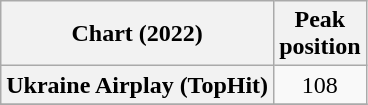<table class="wikitable plainrowheaders" style="text-align:center">
<tr>
<th scope="col">Chart (2022)</th>
<th scope="col">Peak<br>position</th>
</tr>
<tr>
<th scope="row">Ukraine Airplay (TopHit)</th>
<td>108</td>
</tr>
<tr>
</tr>
</table>
